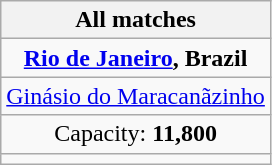<table class="wikitable" style="text-align:center">
<tr>
<th>All matches</th>
</tr>
<tr>
<td> <strong><a href='#'>Rio de Janeiro</a>, Brazil</strong></td>
</tr>
<tr>
<td><a href='#'>Ginásio do Maracanãzinho</a></td>
</tr>
<tr>
<td>Capacity: <strong>11,800</strong></td>
</tr>
<tr>
<td></td>
</tr>
</table>
